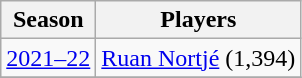<table class="wikitable sortable">
<tr>
<th>Season</th>
<th>Players</th>
</tr>
<tr>
<td><a href='#'>2021–22</a></td>
<td><a href='#'>Ruan Nortjé</a> (1,394)</td>
</tr>
<tr>
</tr>
</table>
